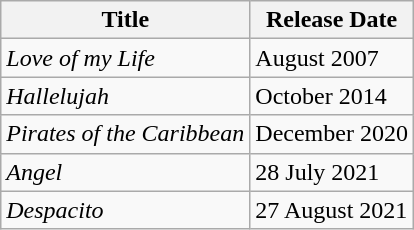<table class="wikitable plainrowheaders">
<tr>
<th scope="col">Title</th>
<th scope="col">Release Date</th>
</tr>
<tr>
<td><em>Love of my Life</em></td>
<td>August 2007</td>
</tr>
<tr>
<td><em>Hallelujah</em></td>
<td>October 2014</td>
</tr>
<tr>
<td><em>Pirates of the Caribbean</em></td>
<td>December 2020</td>
</tr>
<tr>
<td><em>Angel</em></td>
<td>28 July 2021</td>
</tr>
<tr>
<td><em>Despacito</em></td>
<td>27 August 2021</td>
</tr>
</table>
